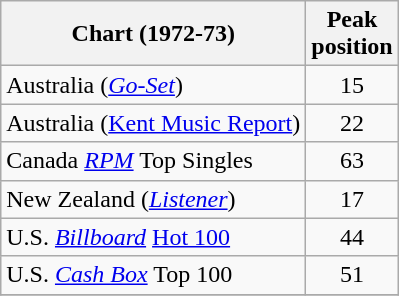<table class="wikitable sortable">
<tr>
<th>Chart (1972-73)</th>
<th>Peak<br>position</th>
</tr>
<tr>
<td>Australia (<em><a href='#'>Go-Set</a></em>)</td>
<td style="text-align:center;">15</td>
</tr>
<tr>
<td>Australia (<a href='#'>Kent Music Report</a>)</td>
<td style="text-align:center;">22</td>
</tr>
<tr>
<td>Canada <em><a href='#'>RPM</a></em> Top Singles</td>
<td style="text-align:center;">63</td>
</tr>
<tr>
<td>New Zealand (<em><a href='#'>Listener</a></em>)</td>
<td style="text-align:center;">17</td>
</tr>
<tr>
<td>U.S. <em><a href='#'>Billboard</a></em> <a href='#'>Hot 100</a></td>
<td style="text-align:center;">44</td>
</tr>
<tr>
<td>U.S. <a href='#'><em>Cash Box</em></a> Top 100</td>
<td align="center">51</td>
</tr>
<tr>
</tr>
</table>
